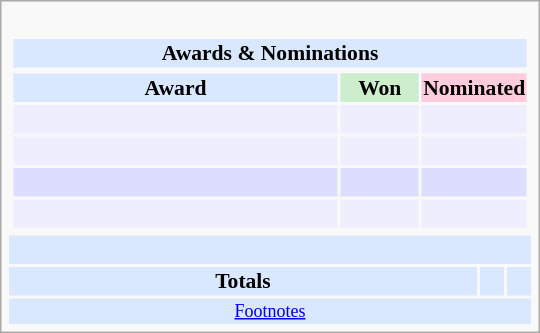<table class="infobox" style="width: 25em; text-align: left; font-size: 90%; vertical-align: middle;">
<tr>
<td colspan=3><br><table class="collapsible collapsed" width=100%>
<tr>
<th colspan=3 style="background-color: #D9E8FF; text-align: center;">Awards & Nominations</th>
</tr>
<tr>
</tr>
<tr bgcolor=#D9E8FF>
<td style="text-align:center;"><strong>Award</strong></td>
<td style="text-align:center;background: #cceecc;text-size:0.9em" width=50><strong>Won</strong></td>
<td style="text-align:center;background: #ffccdd;text-size:0.9em" width=50><strong>Nominated</strong></td>
</tr>
<tr bgcolor=#eeeeff>
<td align="center"><br></td>
<td></td>
<td></td>
</tr>
<tr bgcolor=#eeeeff>
<td align="center"><br></td>
<td></td>
<td></td>
</tr>
<tr bgcolor=#ddddff>
<td align="center"><br></td>
<td></td>
<td></td>
</tr>
<tr bgcolor=#eeeeff>
<td align="center"><br></td>
<td></td>
<td></td>
</tr>
</table>
</td>
</tr>
<tr bgcolor=#D9E8FF>
<td align="center" colspan="3"><br></td>
</tr>
<tr bgcolor=#D9E8FF>
<td align="center"><strong>Totals</strong></td>
<td></td>
<td></td>
</tr>
<tr bgcolor=#D9E8FF>
<td colspan="3" style="font-size: smaller; text-align:center;"><a href='#'>Footnotes</a></td>
</tr>
</table>
